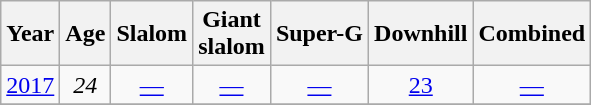<table class=wikitable style="text-align:center">
<tr>
<th>Year</th>
<th>Age</th>
<th>Slalom</th>
<th>Giant<br>slalom</th>
<th>Super-G</th>
<th>Downhill</th>
<th>Combined</th>
</tr>
<tr>
<td><a href='#'>2017</a></td>
<td><em>24</em></td>
<td><a href='#'>—</a></td>
<td><a href='#'>—</a></td>
<td><a href='#'>—</a></td>
<td><a href='#'>23</a></td>
<td><a href='#'>—</a></td>
</tr>
<tr>
</tr>
</table>
